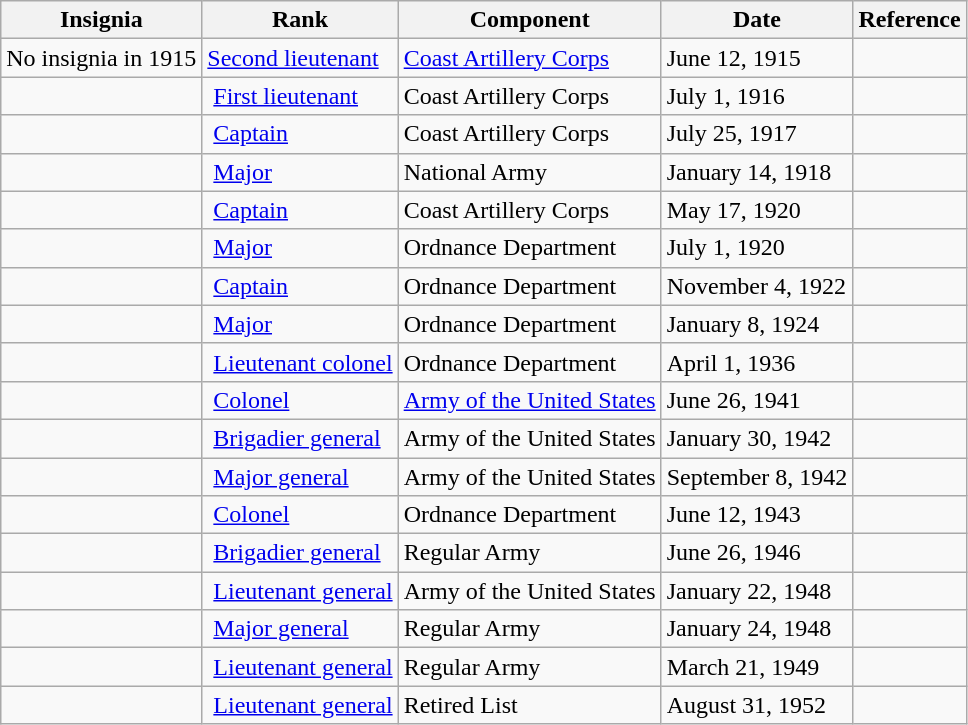<table class="wikitable">
<tr>
<th>Insignia</th>
<th>Rank</th>
<th>Component</th>
<th>Date</th>
<th>Reference</th>
</tr>
<tr>
<td> No insignia in 1915</td>
<td><a href='#'>Second lieutenant</a></td>
<td><a href='#'>Coast Artillery Corps</a></td>
<td>June 12, 1915</td>
<td></td>
</tr>
<tr>
<td></td>
<td> <a href='#'>First lieutenant</a></td>
<td>Coast Artillery Corps</td>
<td>July 1, 1916</td>
<td></td>
</tr>
<tr>
<td></td>
<td> <a href='#'>Captain</a></td>
<td>Coast Artillery Corps</td>
<td>July 25, 1917</td>
<td></td>
</tr>
<tr>
<td></td>
<td> <a href='#'>Major</a></td>
<td>National Army</td>
<td>January 14, 1918</td>
<td></td>
</tr>
<tr>
<td></td>
<td> <a href='#'>Captain</a></td>
<td>Coast Artillery Corps</td>
<td>May 17, 1920</td>
<td></td>
</tr>
<tr>
<td></td>
<td> <a href='#'>Major</a></td>
<td>Ordnance Department</td>
<td>July 1, 1920</td>
<td></td>
</tr>
<tr>
<td></td>
<td> <a href='#'>Captain</a></td>
<td>Ordnance Department</td>
<td>November 4, 1922</td>
<td></td>
</tr>
<tr>
<td></td>
<td> <a href='#'>Major</a></td>
<td>Ordnance Department</td>
<td>January 8, 1924</td>
<td></td>
</tr>
<tr>
<td></td>
<td> <a href='#'>Lieutenant colonel</a></td>
<td>Ordnance Department</td>
<td>April 1, 1936</td>
<td></td>
</tr>
<tr>
<td></td>
<td> <a href='#'>Colonel</a></td>
<td><a href='#'>Army of the United States</a></td>
<td>June 26, 1941</td>
<td></td>
</tr>
<tr>
<td></td>
<td> <a href='#'>Brigadier general</a></td>
<td>Army of the United States</td>
<td>January 30, 1942</td>
<td></td>
</tr>
<tr>
<td></td>
<td> <a href='#'>Major general</a></td>
<td>Army of the United States</td>
<td>September 8, 1942</td>
<td></td>
</tr>
<tr>
<td></td>
<td> <a href='#'>Colonel</a></td>
<td>Ordnance Department</td>
<td>June 12, 1943</td>
<td></td>
</tr>
<tr>
<td></td>
<td> <a href='#'>Brigadier general</a></td>
<td>Regular Army</td>
<td>June 26, 1946</td>
<td></td>
</tr>
<tr>
<td></td>
<td> <a href='#'>Lieutenant general</a></td>
<td>Army of the United States</td>
<td>January 22, 1948</td>
<td></td>
</tr>
<tr>
<td></td>
<td> <a href='#'>Major general</a></td>
<td>Regular Army</td>
<td>January 24, 1948</td>
<td></td>
</tr>
<tr>
<td></td>
<td> <a href='#'>Lieutenant general</a></td>
<td>Regular Army</td>
<td>March 21, 1949</td>
<td></td>
</tr>
<tr>
<td></td>
<td> <a href='#'>Lieutenant general</a></td>
<td>Retired List</td>
<td>August 31, 1952</td>
<td></td>
</tr>
</table>
